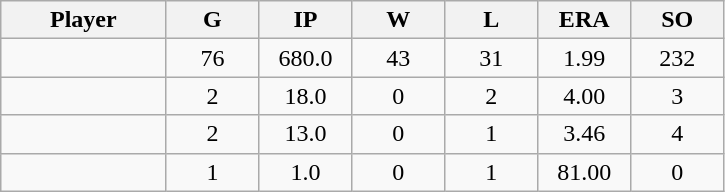<table class="wikitable sortable">
<tr>
<th bgcolor="#DDDDFF" width="16%">Player</th>
<th bgcolor="#DDDDFF" width="9%">G</th>
<th bgcolor="#DDDDFF" width="9%">IP</th>
<th bgcolor="#DDDDFF" width="9%">W</th>
<th bgcolor="#DDDDFF" width="9%">L</th>
<th bgcolor="#DDDDFF" width="9%">ERA</th>
<th bgcolor="#DDDDFF" width="9%">SO</th>
</tr>
<tr align="center">
<td></td>
<td>76</td>
<td>680.0</td>
<td>43</td>
<td>31</td>
<td>1.99</td>
<td>232</td>
</tr>
<tr align="center">
<td></td>
<td>2</td>
<td>18.0</td>
<td>0</td>
<td>2</td>
<td>4.00</td>
<td>3</td>
</tr>
<tr align="center">
<td></td>
<td>2</td>
<td>13.0</td>
<td>0</td>
<td>1</td>
<td>3.46</td>
<td>4</td>
</tr>
<tr align="center">
<td></td>
<td>1</td>
<td>1.0</td>
<td>0</td>
<td>1</td>
<td>81.00</td>
<td>0</td>
</tr>
</table>
